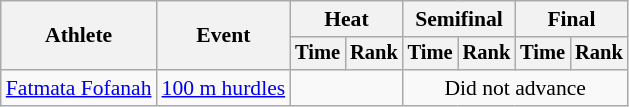<table class=wikitable style="font-size:90%; text-align:center;">
<tr>
<th rowspan="2">Athlete</th>
<th rowspan="2">Event</th>
<th colspan="2">Heat</th>
<th colspan="2">Semifinal</th>
<th colspan="2">Final</th>
</tr>
<tr style="font-size:95%">
<th>Time</th>
<th>Rank</th>
<th>Time</th>
<th>Rank</th>
<th>Time</th>
<th>Rank</th>
</tr>
<tr>
<td align=left><a href='#'>Fatmata Fofanah</a></td>
<td align=left><a href='#'>100 m hurdles</a></td>
<td colspan=2></td>
<td colspan=4 align=center>Did not advance</td>
</tr>
</table>
